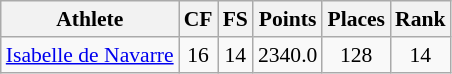<table class="wikitable" border="1" style="font-size:90%">
<tr>
<th>Athlete</th>
<th>CF</th>
<th>FS</th>
<th>Points</th>
<th>Places</th>
<th>Rank</th>
</tr>
<tr align=center>
<td align=left><a href='#'>Isabelle de Navarre</a></td>
<td>16</td>
<td>14</td>
<td>2340.0</td>
<td>128</td>
<td>14</td>
</tr>
</table>
